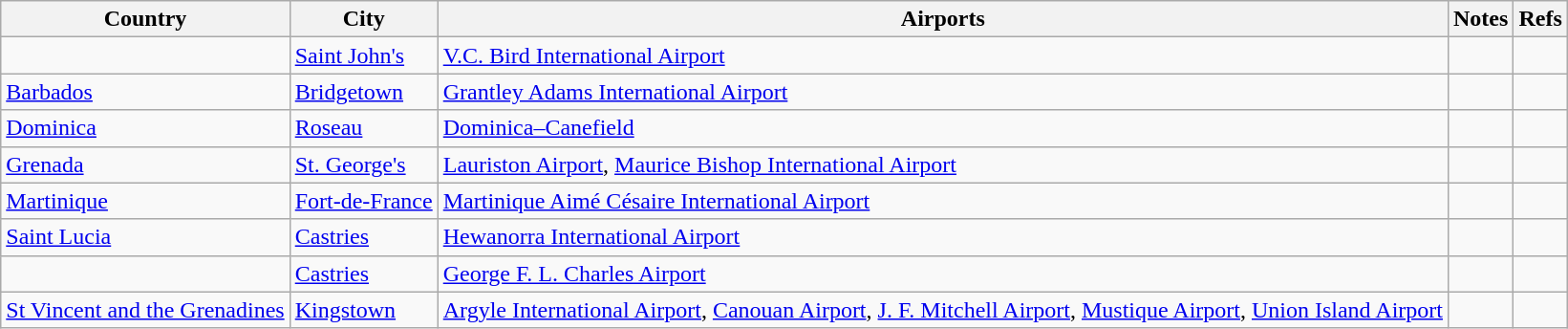<table class="wikitable sortable">
<tr>
<th>Country</th>
<th>City</th>
<th>Airports</th>
<th>Notes</th>
<th class=unsortable>Refs</th>
</tr>
<tr>
<td></td>
<td><a href='#'>Saint John's</a></td>
<td><a href='#'>V.C. Bird International Airport</a></td>
<td></td>
<td></td>
</tr>
<tr>
<td> <a href='#'>Barbados</a></td>
<td><a href='#'>Bridgetown</a></td>
<td><a href='#'>Grantley Adams International Airport</a></td>
<td></td>
</tr>
<tr>
<td> <a href='#'>Dominica</a></td>
<td><a href='#'>Roseau</a></td>
<td><a href='#'>Dominica–Canefield</a></td>
<td></td>
<td></td>
</tr>
<tr>
<td> <a href='#'>Grenada</a></td>
<td><a href='#'>St. George's</a></td>
<td><a href='#'>Lauriston Airport</a>, <a href='#'>Maurice Bishop International Airport</a></td>
<td></td>
<td></td>
</tr>
<tr>
<td> <a href='#'>Martinique</a></td>
<td><a href='#'>Fort-de-France</a></td>
<td><a href='#'>Martinique Aimé Césaire International Airport</a></td>
<td></td>
<td></td>
</tr>
<tr>
<td> <a href='#'>Saint Lucia</a></td>
<td><a href='#'>Castries</a></td>
<td><a href='#'>Hewanorra International Airport</a></td>
<td></td>
</tr>
<tr>
<td></td>
<td><a href='#'>Castries</a></td>
<td><a href='#'>George F. L. Charles Airport</a></td>
<td></td>
<td></td>
</tr>
<tr>
<td> <a href='#'>St Vincent and the Grenadines</a></td>
<td><a href='#'>Kingstown</a></td>
<td><a href='#'>Argyle International Airport</a>,  <a href='#'>Canouan Airport</a>, <a href='#'>J. F. Mitchell Airport</a>, <a href='#'>Mustique Airport</a>, <a href='#'>Union Island Airport</a></td>
<td></td>
<td></td>
</tr>
</table>
